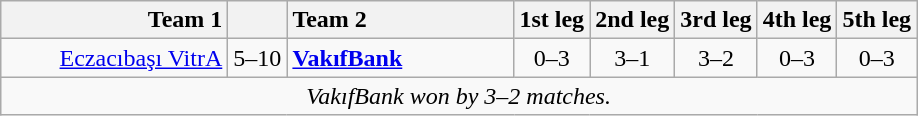<table class="wikitable" style="text-align: center;">
<tr>
<th style="text-align: right; width: 9em;" scope="col">Team 1</th>
<th scope="col"></th>
<th style="text-align: left; width: 9em;" scope="col">Team 2</th>
<th scope="col">1st leg</th>
<th scope="col">2nd leg</th>
<th scope="col">3rd leg</th>
<th scope="col">4th leg</th>
<th scope="col">5th leg</th>
</tr>
<tr>
<td style="text-align: right;"><a href='#'>Eczacıbaşı VitrA</a></td>
<td>5–10</td>
<td style="text-align: left;"><strong><a href='#'>VakıfBank</a></strong></td>
<td>0–3</td>
<td>3–1</td>
<td>3–2</td>
<td>0–3</td>
<td>0–3</td>
</tr>
<tr>
<td colspan="8"><em>VakıfBank won by 3–2 matches.</em></td>
</tr>
</table>
